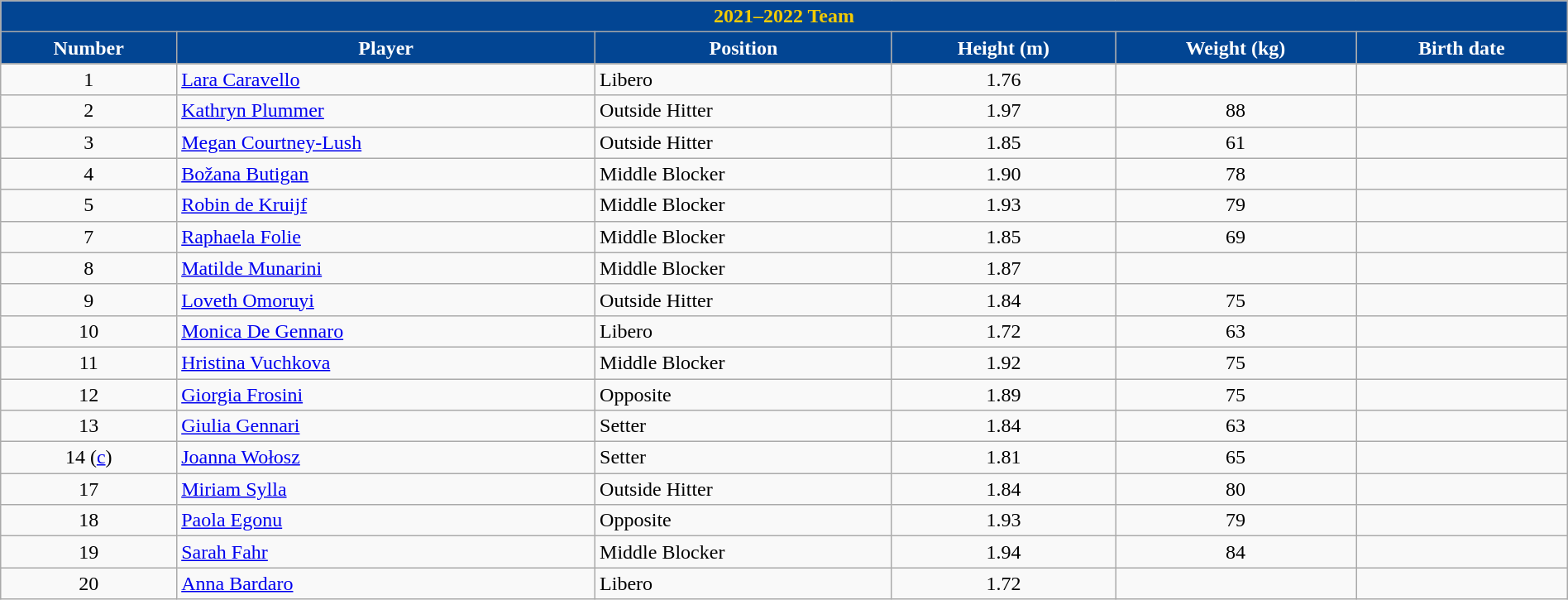<table class="wikitable" style="width:100%;">
<tr>
<th style="color:#F2CB05; background:#024593;" colspan=6><strong>2021–2022 Team</strong></th>
</tr>
<tr>
<th style="color:#ffffff; background:#024593;">Number</th>
<th style="color:#ffffff; background:#024593;">Player</th>
<th style="color:#ffffff; background:#024593;">Position</th>
<th style="color:#ffffff; background:#024593;">Height (m)</th>
<th style="color:#ffffff; background:#024593;">Weight (kg)</th>
<th style="color:#ffffff; background:#024593;">Birth date</th>
</tr>
<tr>
</tr>
<tr>
<td align=center>1</td>
<td> <a href='#'>Lara Caravello</a></td>
<td>Libero</td>
<td align=center>1.76</td>
<td align=center></td>
<td></td>
</tr>
<tr>
<td align=center>2</td>
<td> <a href='#'>Kathryn Plummer</a></td>
<td>Outside Hitter</td>
<td align=center>1.97</td>
<td align=center>88</td>
<td></td>
</tr>
<tr>
<td align=center>3</td>
<td> <a href='#'>Megan Courtney-Lush</a></td>
<td>Outside Hitter</td>
<td align=center>1.85</td>
<td align=center>61</td>
<td></td>
</tr>
<tr>
<td align=center>4</td>
<td> <a href='#'>Božana Butigan</a></td>
<td>Middle Blocker</td>
<td align=center>1.90</td>
<td align=center>78</td>
<td></td>
</tr>
<tr>
<td align=center>5</td>
<td> <a href='#'>Robin de Kruijf</a></td>
<td>Middle Blocker</td>
<td align=center>1.93</td>
<td align=center>79</td>
<td></td>
</tr>
<tr>
<td align=center>7</td>
<td> <a href='#'>Raphaela Folie</a></td>
<td>Middle Blocker</td>
<td align=center>1.85</td>
<td align=center>69</td>
<td></td>
</tr>
<tr>
<td align=center>8</td>
<td> <a href='#'>Matilde Munarini</a></td>
<td>Middle Blocker</td>
<td align=center>1.87</td>
<td align=center></td>
<td></td>
</tr>
<tr>
<td align=center>9</td>
<td> <a href='#'>Loveth Omoruyi</a></td>
<td>Outside Hitter</td>
<td align=center>1.84</td>
<td align=center>75</td>
<td></td>
</tr>
<tr>
<td align=center>10</td>
<td> <a href='#'>Monica De Gennaro</a></td>
<td>Libero</td>
<td align=center>1.72</td>
<td align=center>63</td>
<td></td>
</tr>
<tr>
<td align=center>11</td>
<td> <a href='#'>Hristina Vuchkova</a></td>
<td>Middle Blocker</td>
<td align=center>1.92</td>
<td align=center>75</td>
<td></td>
</tr>
<tr>
<td align=center>12</td>
<td> <a href='#'>Giorgia Frosini</a></td>
<td>Opposite</td>
<td align=center>1.89</td>
<td align=center>75</td>
<td></td>
</tr>
<tr>
<td align=center>13</td>
<td> <a href='#'>Giulia Gennari</a></td>
<td>Setter</td>
<td align=center>1.84</td>
<td align=center>63</td>
<td></td>
</tr>
<tr>
<td align=center>14 (<a href='#'>c</a>)</td>
<td> <a href='#'>Joanna Wołosz</a></td>
<td>Setter</td>
<td align=center>1.81</td>
<td align=center>65</td>
<td></td>
</tr>
<tr>
<td align=center>17</td>
<td> <a href='#'>Miriam Sylla</a></td>
<td>Outside Hitter</td>
<td align=center>1.84</td>
<td align=center>80</td>
<td></td>
</tr>
<tr>
<td align=center>18</td>
<td> <a href='#'>Paola Egonu</a></td>
<td>Opposite</td>
<td align=center>1.93</td>
<td align=center>79</td>
<td></td>
</tr>
<tr>
<td align=center>19</td>
<td> <a href='#'>Sarah Fahr</a></td>
<td>Middle Blocker</td>
<td align=center>1.94</td>
<td align=center>84</td>
<td></td>
</tr>
<tr>
<td align=center>20</td>
<td> <a href='#'>Anna Bardaro</a></td>
<td>Libero</td>
<td align=center>1.72</td>
<td align=center></td>
<td></td>
</tr>
</table>
